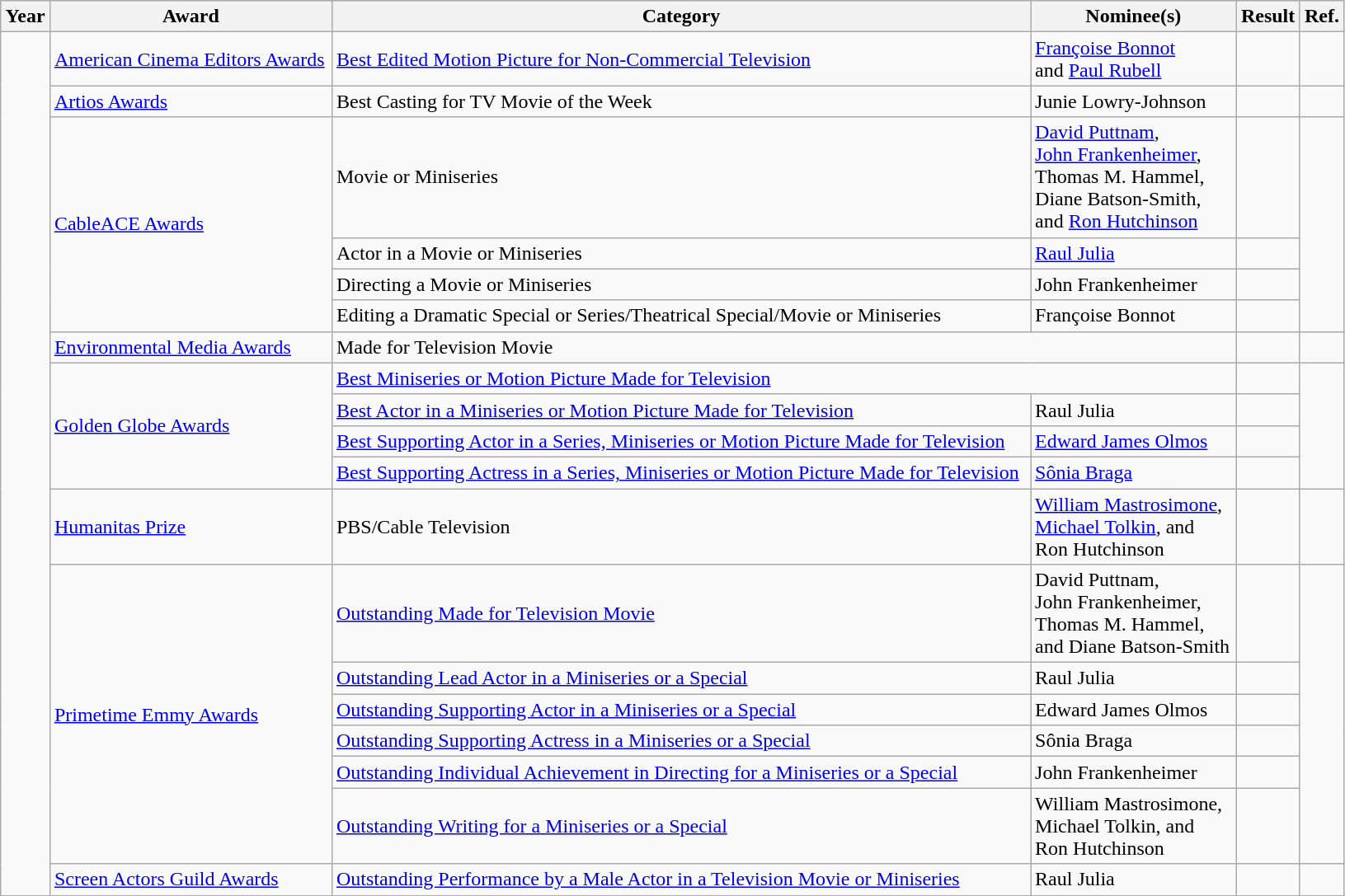<table class="wikitable sortable" width=86%>
<tr>
<th>Year</th>
<th>Award</th>
<th>Category</th>
<th>Nominee(s)</th>
<th>Result</th>
<th>Ref.</th>
</tr>
<tr>
<td rowspan="20"></td>
<td><a href='#'>American Cinema Editors Awards</a></td>
<td><a href='#'>Best Edited Motion Picture for Non-Commercial Television</a></td>
<td><a href='#'>Françoise Bonnot</a> <br> and <a href='#'>Paul Rubell</a></td>
<td></td>
<td align="center"></td>
</tr>
<tr>
<td><a href='#'>Artios Awards</a></td>
<td>Best Casting for TV Movie of the Week</td>
<td>Junie Lowry-Johnson</td>
<td></td>
<td align="center"></td>
</tr>
<tr>
<td rowspan="4"><a href='#'>CableACE Awards</a></td>
<td>Movie or Miniseries</td>
<td><a href='#'>David Puttnam</a>, <br> <a href='#'>John Frankenheimer</a>, <br> Thomas M. Hammel, <br> Diane Batson-Smith, <br> and <a href='#'>Ron Hutchinson</a></td>
<td></td>
<td align="center" rowspan="4"></td>
</tr>
<tr>
<td>Actor in a Movie or Miniseries</td>
<td><a href='#'>Raul Julia</a></td>
<td></td>
</tr>
<tr>
<td>Directing a Movie or Miniseries</td>
<td>John Frankenheimer</td>
<td></td>
</tr>
<tr>
<td>Editing a Dramatic Special or Series/Theatrical Special/Movie or Miniseries</td>
<td>Françoise Bonnot</td>
<td></td>
</tr>
<tr>
<td><a href='#'>Environmental Media Awards</a></td>
<td colspan="2">Made for Television Movie</td>
<td></td>
<td align="center"></td>
</tr>
<tr>
<td rowspan="4"><a href='#'>Golden Globe Awards</a></td>
<td colspan="2"><a href='#'>Best Miniseries or Motion Picture Made for Television</a></td>
<td></td>
<td align="center" rowspan="4"></td>
</tr>
<tr>
<td><a href='#'>Best Actor in a Miniseries or Motion Picture Made for Television</a></td>
<td>Raul Julia</td>
<td></td>
</tr>
<tr>
<td><a href='#'>Best Supporting Actor in a Series, Miniseries or Motion Picture Made for Television</a></td>
<td><a href='#'>Edward James Olmos</a></td>
<td></td>
</tr>
<tr>
<td><a href='#'>Best Supporting Actress in a Series, Miniseries or Motion Picture Made for Television</a></td>
<td><a href='#'>Sônia Braga</a></td>
<td></td>
</tr>
<tr>
<td><a href='#'>Humanitas Prize</a></td>
<td>PBS/Cable Television</td>
<td><a href='#'>William Mastrosimone</a>, <br> <a href='#'>Michael Tolkin</a>, and <br> Ron Hutchinson</td>
<td></td>
<td align="center"></td>
</tr>
<tr>
<td rowspan="6"><a href='#'>Primetime Emmy Awards</a></td>
<td><a href='#'>Outstanding Made for Television Movie</a></td>
<td>David Puttnam, <br> John Frankenheimer, <br> Thomas M. Hammel, <br> and Diane Batson-Smith</td>
<td></td>
<td align="center" rowspan="6"></td>
</tr>
<tr>
<td><a href='#'>Outstanding Lead Actor in a Miniseries or a Special</a></td>
<td>Raul Julia</td>
<td></td>
</tr>
<tr>
<td><a href='#'>Outstanding Supporting Actor in a Miniseries or a Special</a></td>
<td>Edward James Olmos</td>
<td></td>
</tr>
<tr>
<td><a href='#'>Outstanding Supporting Actress in a Miniseries or a Special</a></td>
<td>Sônia Braga</td>
<td></td>
</tr>
<tr>
<td><a href='#'>Outstanding Individual Achievement in Directing for a Miniseries or a Special</a></td>
<td>John Frankenheimer</td>
<td></td>
</tr>
<tr>
<td><a href='#'>Outstanding Writing for a Miniseries or a Special</a></td>
<td>William Mastrosimone, <br> Michael Tolkin, and <br> Ron Hutchinson</td>
<td></td>
</tr>
<tr>
<td><a href='#'>Screen Actors Guild Awards</a></td>
<td><a href='#'>Outstanding Performance by a Male Actor in a Television Movie or Miniseries</a></td>
<td>Raul Julia</td>
<td></td>
<td align="center"></td>
</tr>
</table>
